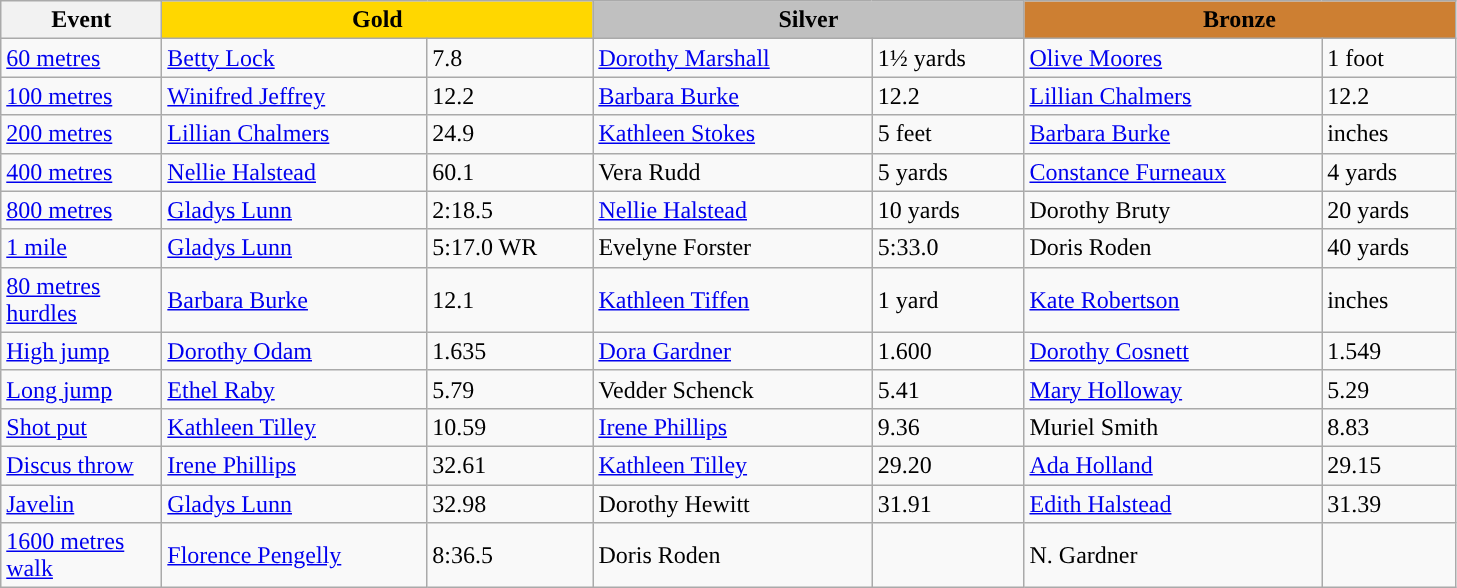<table class="wikitable" style="text-align:left">
<tr>
<th width=100>Event</th>
<th colspan="2" width="280" style="background:gold;">Gold</th>
<th colspan="2" width="280" style="background:silver;">Silver</th>
<th colspan="2" width="280" style="background:#CD7F32;">Bronze</th>
</tr>
<tr>
<td><a href='#'>60 metres</a></td>
<td><a href='#'>Betty Lock</a></td>
<td>7.8</td>
<td><a href='#'>Dorothy Marshall</a></td>
<td>1½ yards</td>
<td><a href='#'>Olive Moores</a></td>
<td>1 foot</td>
</tr>
<tr>
<td><a href='#'>100 metres</a></td>
<td><a href='#'>Winifred Jeffrey</a></td>
<td>12.2</td>
<td> <a href='#'>Barbara Burke</a></td>
<td>12.2</td>
<td><a href='#'>Lillian Chalmers</a></td>
<td>12.2</td>
</tr>
<tr>
<td><a href='#'>200 metres</a></td>
<td><a href='#'>Lillian Chalmers</a></td>
<td>24.9</td>
<td><a href='#'>Kathleen Stokes</a></td>
<td>5 feet</td>
<td> <a href='#'>Barbara Burke</a></td>
<td>inches</td>
</tr>
<tr>
<td><a href='#'>400 metres</a></td>
<td><a href='#'>Nellie Halstead</a></td>
<td>60.1</td>
<td>Vera Rudd</td>
<td>5 yards</td>
<td><a href='#'>Constance Furneaux</a></td>
<td>4 yards</td>
</tr>
<tr>
<td><a href='#'>800 metres</a></td>
<td><a href='#'>Gladys Lunn</a></td>
<td>2:18.5</td>
<td><a href='#'>Nellie Halstead</a></td>
<td>10 yards</td>
<td>Dorothy Bruty</td>
<td>20 yards</td>
</tr>
<tr>
<td><a href='#'>1 mile</a></td>
<td><a href='#'>Gladys Lunn</a></td>
<td>5:17.0 WR</td>
<td>Evelyne Forster</td>
<td>5:33.0</td>
<td>Doris Roden</td>
<td>40 yards</td>
</tr>
<tr>
<td><a href='#'>80 metres hurdles</a></td>
<td> <a href='#'>Barbara Burke</a></td>
<td>12.1</td>
<td><a href='#'>Kathleen Tiffen</a></td>
<td>1 yard</td>
<td><a href='#'>Kate Robertson</a></td>
<td>inches</td>
</tr>
<tr>
<td><a href='#'>High jump</a></td>
<td><a href='#'>Dorothy Odam</a></td>
<td>1.635</td>
<td><a href='#'>Dora Gardner</a></td>
<td>1.600</td>
<td><a href='#'>Dorothy Cosnett</a></td>
<td>1.549</td>
</tr>
<tr>
<td><a href='#'>Long jump</a></td>
<td><a href='#'>Ethel Raby</a></td>
<td>5.79</td>
<td>Vedder Schenck</td>
<td>5.41</td>
<td><a href='#'>Mary Holloway</a></td>
<td>5.29</td>
</tr>
<tr>
<td><a href='#'>Shot put</a></td>
<td><a href='#'>Kathleen Tilley</a></td>
<td>10.59</td>
<td><a href='#'>Irene Phillips</a></td>
<td>9.36</td>
<td>Muriel Smith</td>
<td>8.83</td>
</tr>
<tr>
<td><a href='#'>Discus throw</a></td>
<td><a href='#'>Irene Phillips</a></td>
<td>32.61</td>
<td><a href='#'>Kathleen Tilley</a></td>
<td>29.20</td>
<td><a href='#'>Ada Holland</a></td>
<td>29.15</td>
</tr>
<tr>
<td><a href='#'>Javelin</a></td>
<td><a href='#'>Gladys Lunn</a></td>
<td>32.98</td>
<td>Dorothy Hewitt</td>
<td>31.91</td>
<td><a href='#'>Edith Halstead</a></td>
<td>31.39</td>
</tr>
<tr>
<td><a href='#'>1600 metres walk</a></td>
<td><a href='#'>Florence Pengelly</a></td>
<td>8:36.5</td>
<td>Doris Roden</td>
<td></td>
<td>N. Gardner</td>
<td></td>
</tr>
</table>
